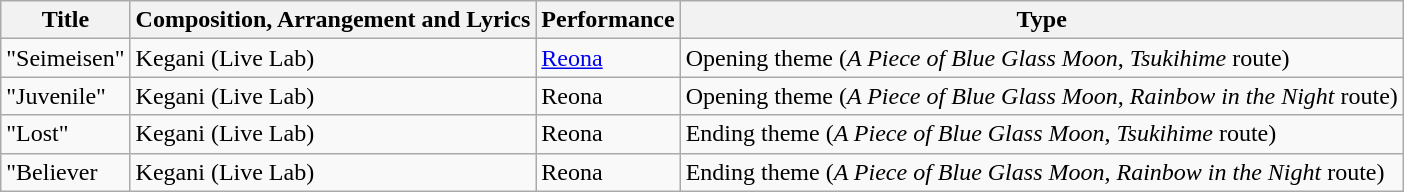<table class="wikitable" style="width: auto;">
<tr>
<th>Title</th>
<th>Composition, Arrangement and Lyrics</th>
<th>Performance</th>
<th>Type</th>
</tr>
<tr>
<td>"Seimeisen"</td>
<td>Kegani (Live Lab)</td>
<td><a href='#'>Reona</a></td>
<td>Opening theme (<em>A Piece of Blue Glass Moon</em>, <em>Tsukihime</em> route)</td>
</tr>
<tr>
<td>"Juvenile"</td>
<td>Kegani (Live Lab)</td>
<td>Reona</td>
<td>Opening theme (<em>A Piece of Blue Glass Moon</em>, <em>Rainbow in the Night</em> route)</td>
</tr>
<tr>
<td>"Lost"</td>
<td>Kegani (Live Lab)</td>
<td>Reona</td>
<td>Ending theme (<em>A Piece of Blue Glass Moon</em>, <em>Tsukihime</em> route)</td>
</tr>
<tr>
<td>"Believer</td>
<td>Kegani (Live Lab)</td>
<td>Reona</td>
<td>Ending theme (<em>A Piece of Blue Glass Moon</em>, <em>Rainbow in the Night</em> route)</td>
</tr>
</table>
